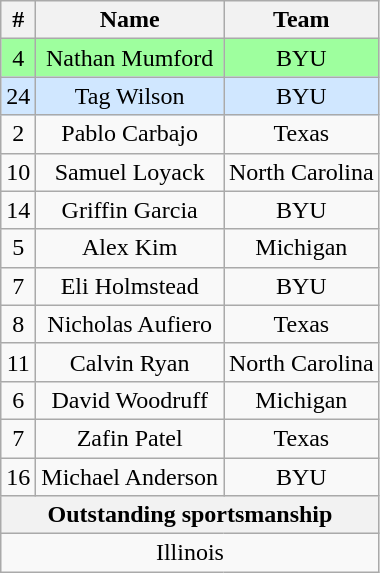<table class="wikitable" style="text-align:center">
<tr>
<th>#</th>
<th>Name</th>
<th>Team</th>
</tr>
<tr bgcolor="#9eff9e">
<td>4</td>
<td>Nathan Mumford</td>
<td>BYU</td>
</tr>
<tr style="background:#d0e7ff">
<td>24</td>
<td>Tag Wilson</td>
<td>BYU</td>
</tr>
<tr>
<td>2</td>
<td>Pablo Carbajo</td>
<td>Texas</td>
</tr>
<tr>
<td>10</td>
<td>Samuel Loyack</td>
<td>North Carolina</td>
</tr>
<tr>
<td>14</td>
<td>Griffin Garcia</td>
<td>BYU</td>
</tr>
<tr>
<td>5</td>
<td>Alex Kim</td>
<td>Michigan</td>
</tr>
<tr>
<td>7</td>
<td>Eli Holmstead</td>
<td>BYU</td>
</tr>
<tr>
<td>8</td>
<td>Nicholas Aufiero</td>
<td>Texas</td>
</tr>
<tr>
<td>11</td>
<td>Calvin Ryan</td>
<td>North Carolina</td>
</tr>
<tr>
<td>6</td>
<td>David Woodruff</td>
<td>Michigan</td>
</tr>
<tr>
<td>7</td>
<td>Zafin Patel</td>
<td>Texas</td>
</tr>
<tr>
<td>16</td>
<td>Michael Anderson</td>
<td>BYU</td>
</tr>
<tr>
<th colspan="3">Outstanding sportsmanship</th>
</tr>
<tr>
<td colspan="3">Illinois</td>
</tr>
</table>
